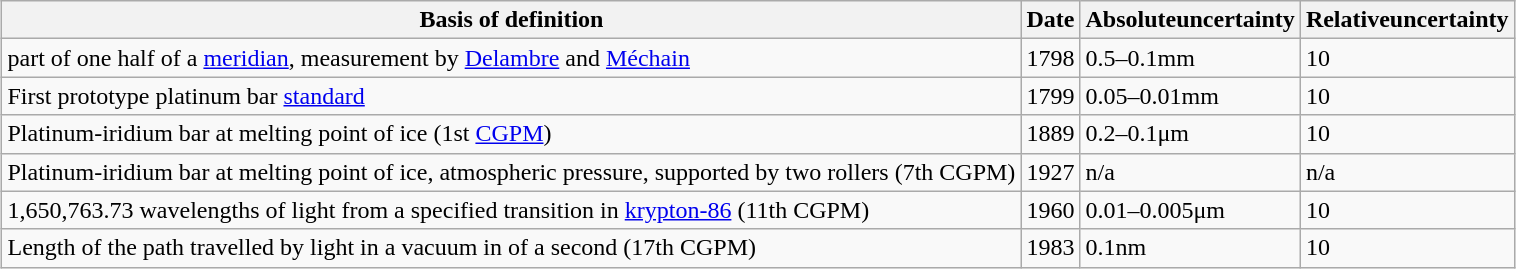<table class="wikitable" style="margin:0 auto;">
<tr>
<th>Basis of definition</th>
<th>Date</th>
<th>Absoluteuncertainty</th>
<th>Relativeuncertainty</th>
</tr>
<tr>
<td> part of one half of a <a href='#'>meridian</a>, measurement by <a href='#'>Delambre</a> and <a href='#'>Méchain</a></td>
<td>1798</td>
<td>0.5–0.1mm</td>
<td>10</td>
</tr>
<tr>
<td>First prototype <em></em> platinum bar <a href='#'>standard</a></td>
<td>1799</td>
<td>0.05–0.01mm</td>
<td>10</td>
</tr>
<tr>
<td>Platinum-iridium bar at melting point of ice (1st <a href='#'>CGPM</a>)</td>
<td>1889</td>
<td>0.2–0.1μm</td>
<td>10</td>
</tr>
<tr>
<td>Platinum-iridium bar at melting point of ice, atmospheric pressure, supported by two rollers (7th CGPM)</td>
<td>1927</td>
<td>n/a</td>
<td>n/a</td>
</tr>
<tr>
<td>1,650,763.73 wavelengths of light from a specified transition in <a href='#'>krypton-86</a> (11th CGPM)</td>
<td>1960</td>
<td>0.01–0.005μm</td>
<td>10</td>
</tr>
<tr>
<td>Length of the path travelled by light in a vacuum in  of a second (17th CGPM)</td>
<td>1983</td>
<td>0.1nm</td>
<td>10</td>
</tr>
</table>
